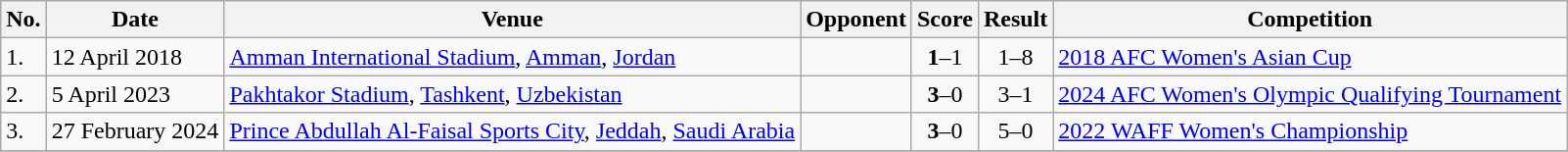<table class="wikitable">
<tr>
<th>No.</th>
<th>Date</th>
<th>Venue</th>
<th>Opponent</th>
<th>Score</th>
<th>Result</th>
<th>Competition</th>
</tr>
<tr>
<td>1.</td>
<td>12 April 2018</td>
<td><a href='#'>Amman International Stadium</a>, <a href='#'>Amman</a>, <a href='#'>Jordan</a></td>
<td></td>
<td align=center><strong>1</strong>–1</td>
<td align=center>1–8</td>
<td><a href='#'>2018 AFC Women's Asian Cup</a></td>
</tr>
<tr>
<td>2.</td>
<td>5 April 2023</td>
<td><a href='#'>Pakhtakor Stadium</a>, <a href='#'>Tashkent</a>, <a href='#'>Uzbekistan</a></td>
<td></td>
<td align=center><strong>3</strong>–0</td>
<td align=center>3–1</td>
<td><a href='#'>2024 AFC Women's Olympic Qualifying Tournament</a></td>
</tr>
<tr>
<td>3.</td>
<td>27 February 2024</td>
<td><a href='#'>Prince Abdullah Al-Faisal Sports City</a>, <a href='#'>Jeddah</a>, <a href='#'>Saudi Arabia</a></td>
<td></td>
<td align=center><strong>3</strong>–0</td>
<td align=center>5–0</td>
<td><a href='#'>2022 WAFF Women's Championship</a></td>
</tr>
<tr>
</tr>
</table>
